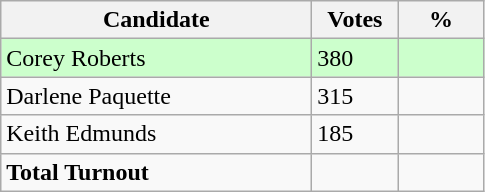<table class="wikitable">
<tr>
<th bgcolor="#DDDDFF" width="200px">Candidate</th>
<th bgcolor="#DDDDFF" width="50px">Votes</th>
<th bgcolor="#DDDDFF" width="50px">%</th>
</tr>
<tr style="text-align:left; background:#cfc;">
<td>Corey Roberts</td>
<td>380</td>
<td></td>
</tr>
<tr>
<td>Darlene Paquette</td>
<td>315</td>
<td></td>
</tr>
<tr>
<td>Keith Edmunds</td>
<td>185</td>
<td></td>
</tr>
<tr>
<td><strong>Total Turnout</strong></td>
<td><strong> </strong></td>
<td><strong> </strong></td>
</tr>
</table>
